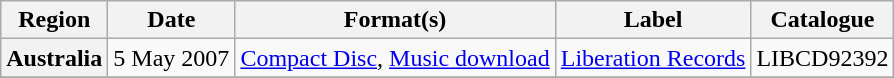<table class="wikitable plainrowheaders">
<tr>
<th scope="col">Region</th>
<th scope="col">Date</th>
<th scope="col">Format(s)</th>
<th scope="col">Label</th>
<th scope="col">Catalogue</th>
</tr>
<tr>
<th scope="row">Australia</th>
<td>5 May 2007</td>
<td><a href='#'>Compact Disc</a>, <a href='#'>Music download</a></td>
<td><a href='#'>Liberation Records</a></td>
<td>LIBCD92392</td>
</tr>
<tr>
</tr>
</table>
